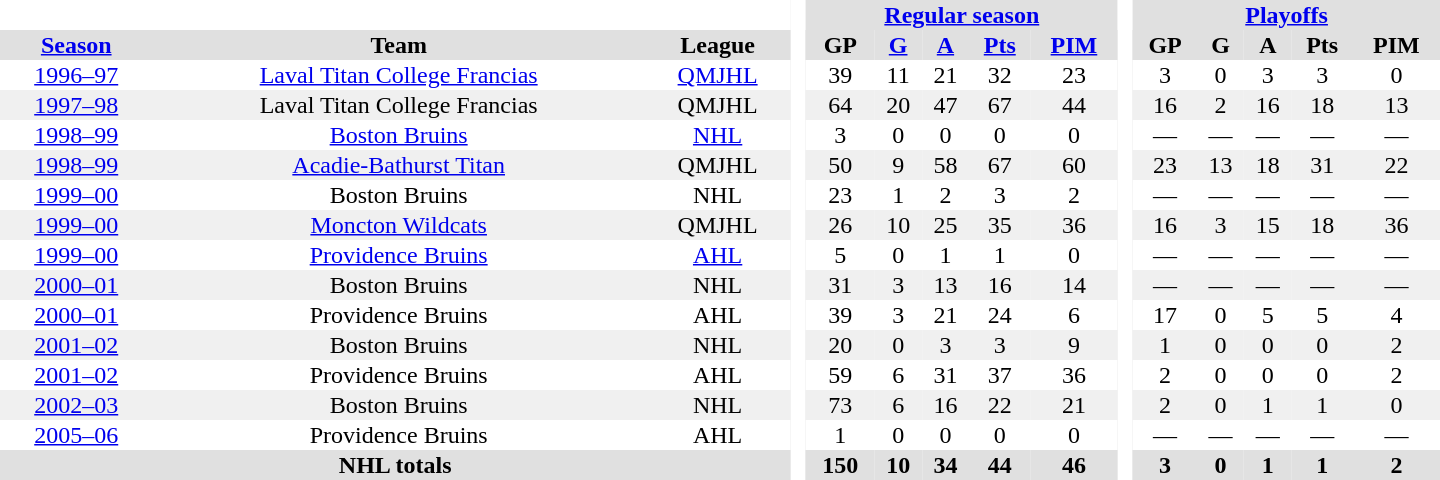<table border="0" cellpadding="1" cellspacing="0" style="text-align:center; width:60em">
<tr bgcolor="#e0e0e0">
<th colspan="3" bgcolor="#ffffff"> </th>
<th rowspan="99" bgcolor="#ffffff"> </th>
<th colspan="5"><a href='#'>Regular season</a></th>
<th rowspan="99" bgcolor="#ffffff"> </th>
<th colspan="5"><a href='#'>Playoffs</a></th>
</tr>
<tr bgcolor="#e0e0e0">
<th><a href='#'>Season</a></th>
<th>Team</th>
<th>League</th>
<th>GP</th>
<th><a href='#'>G</a></th>
<th><a href='#'>A</a></th>
<th><a href='#'>Pts</a></th>
<th><a href='#'>PIM</a></th>
<th>GP</th>
<th>G</th>
<th>A</th>
<th>Pts</th>
<th>PIM</th>
</tr>
<tr>
<td><a href='#'>1996–97</a></td>
<td><a href='#'>Laval Titan College Francias</a></td>
<td><a href='#'>QMJHL</a></td>
<td>39</td>
<td>11</td>
<td>21</td>
<td>32</td>
<td>23</td>
<td>3</td>
<td>0</td>
<td>3</td>
<td>3</td>
<td>0</td>
</tr>
<tr bgcolor="#f0f0f0">
<td><a href='#'>1997–98</a></td>
<td>Laval Titan College Francias</td>
<td>QMJHL</td>
<td>64</td>
<td>20</td>
<td>47</td>
<td>67</td>
<td>44</td>
<td>16</td>
<td>2</td>
<td>16</td>
<td>18</td>
<td>13</td>
</tr>
<tr>
<td><a href='#'>1998–99</a></td>
<td><a href='#'>Boston Bruins</a></td>
<td><a href='#'>NHL</a></td>
<td>3</td>
<td>0</td>
<td>0</td>
<td>0</td>
<td>0</td>
<td>—</td>
<td>—</td>
<td>—</td>
<td>—</td>
<td>—</td>
</tr>
<tr bgcolor="#f0f0f0">
<td><a href='#'>1998–99</a></td>
<td><a href='#'>Acadie-Bathurst Titan</a></td>
<td>QMJHL</td>
<td>50</td>
<td>9</td>
<td>58</td>
<td>67</td>
<td>60</td>
<td>23</td>
<td>13</td>
<td>18</td>
<td>31</td>
<td>22</td>
</tr>
<tr>
<td><a href='#'>1999–00</a></td>
<td>Boston Bruins</td>
<td>NHL</td>
<td>23</td>
<td>1</td>
<td>2</td>
<td>3</td>
<td>2</td>
<td>—</td>
<td>—</td>
<td>—</td>
<td>—</td>
<td>—</td>
</tr>
<tr bgcolor="#f0f0f0">
<td><a href='#'>1999–00</a></td>
<td><a href='#'>Moncton Wildcats</a></td>
<td>QMJHL</td>
<td>26</td>
<td>10</td>
<td>25</td>
<td>35</td>
<td>36</td>
<td>16</td>
<td>3</td>
<td>15</td>
<td>18</td>
<td>36</td>
</tr>
<tr>
<td><a href='#'>1999–00</a></td>
<td><a href='#'>Providence Bruins</a></td>
<td><a href='#'>AHL</a></td>
<td>5</td>
<td>0</td>
<td>1</td>
<td>1</td>
<td>0</td>
<td>—</td>
<td>—</td>
<td>—</td>
<td>—</td>
<td>—</td>
</tr>
<tr bgcolor="#f0f0f0">
<td><a href='#'>2000–01</a></td>
<td>Boston Bruins</td>
<td>NHL</td>
<td>31</td>
<td>3</td>
<td>13</td>
<td>16</td>
<td>14</td>
<td>—</td>
<td>—</td>
<td>—</td>
<td>—</td>
<td>—</td>
</tr>
<tr>
<td><a href='#'>2000–01</a></td>
<td>Providence Bruins</td>
<td>AHL</td>
<td>39</td>
<td>3</td>
<td>21</td>
<td>24</td>
<td>6</td>
<td>17</td>
<td>0</td>
<td>5</td>
<td>5</td>
<td>4</td>
</tr>
<tr bgcolor="#f0f0f0">
<td><a href='#'>2001–02</a></td>
<td>Boston Bruins</td>
<td>NHL</td>
<td>20</td>
<td>0</td>
<td>3</td>
<td>3</td>
<td>9</td>
<td>1</td>
<td>0</td>
<td>0</td>
<td>0</td>
<td>2</td>
</tr>
<tr>
<td><a href='#'>2001–02</a></td>
<td>Providence Bruins</td>
<td>AHL</td>
<td>59</td>
<td>6</td>
<td>31</td>
<td>37</td>
<td>36</td>
<td>2</td>
<td>0</td>
<td>0</td>
<td>0</td>
<td>2</td>
</tr>
<tr bgcolor="#f0f0f0">
<td><a href='#'>2002–03</a></td>
<td>Boston Bruins</td>
<td>NHL</td>
<td>73</td>
<td>6</td>
<td>16</td>
<td>22</td>
<td>21</td>
<td>2</td>
<td>0</td>
<td>1</td>
<td>1</td>
<td>0</td>
</tr>
<tr>
<td><a href='#'>2005–06</a></td>
<td>Providence Bruins</td>
<td>AHL</td>
<td>1</td>
<td>0</td>
<td>0</td>
<td>0</td>
<td>0</td>
<td>—</td>
<td>—</td>
<td>—</td>
<td>—</td>
<td>—</td>
</tr>
<tr>
</tr>
<tr ALIGN="center" bgcolor="#e0e0e0">
<th colspan="3">NHL totals</th>
<th>150</th>
<th>10</th>
<th>34</th>
<th>44</th>
<th>46</th>
<th>3</th>
<th>0</th>
<th>1</th>
<th>1</th>
<th>2</th>
</tr>
</table>
